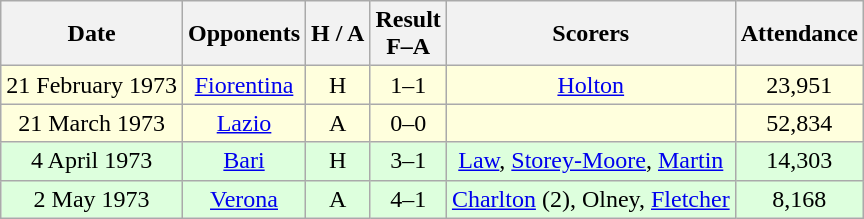<table class="wikitable" style="text-align:center">
<tr>
<th>Date</th>
<th>Opponents</th>
<th>H / A</th>
<th>Result<br>F–A</th>
<th>Scorers</th>
<th>Attendance</th>
</tr>
<tr bgcolor="#ffffdd">
<td>21 February 1973</td>
<td><a href='#'>Fiorentina</a></td>
<td>H</td>
<td>1–1</td>
<td><a href='#'>Holton</a></td>
<td>23,951</td>
</tr>
<tr bgcolor="#ffffdd">
<td>21 March 1973</td>
<td><a href='#'>Lazio</a></td>
<td>A</td>
<td>0–0</td>
<td></td>
<td>52,834</td>
</tr>
<tr bgcolor="#ddffdd">
<td>4 April 1973</td>
<td><a href='#'>Bari</a></td>
<td>H</td>
<td>3–1</td>
<td><a href='#'>Law</a>, <a href='#'>Storey-Moore</a>, <a href='#'>Martin</a></td>
<td>14,303</td>
</tr>
<tr bgcolor="#ddffdd">
<td>2 May 1973</td>
<td><a href='#'>Verona</a></td>
<td>A</td>
<td>4–1</td>
<td><a href='#'>Charlton</a> (2), Olney, <a href='#'>Fletcher</a></td>
<td>8,168</td>
</tr>
</table>
